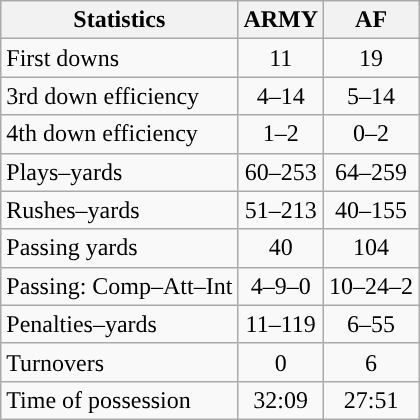<table class="wikitable">
<tr>
<th>Statistics</th>
<th>ARMY</th>
<th>AF</th>
</tr>
<tr>
<td>First downs</td>
<td align=center>11</td>
<td align=center>19</td>
</tr>
<tr>
<td>3rd down efficiency</td>
<td align=center>4–14</td>
<td align=center>5–14</td>
</tr>
<tr>
<td>4th down efficiency</td>
<td align=center>1–2</td>
<td align=center>0–2</td>
</tr>
<tr>
<td>Plays–yards</td>
<td align=center>60–253</td>
<td align=center>64–259</td>
</tr>
<tr>
<td>Rushes–yards</td>
<td align=center>51–213</td>
<td align=center>40–155</td>
</tr>
<tr>
<td>Passing yards</td>
<td align=center>40</td>
<td align=center>104</td>
</tr>
<tr>
<td>Passing: Comp–Att–Int</td>
<td align=center>4–9–0</td>
<td align=center>10–24–2</td>
</tr>
<tr>
<td>Penalties–yards</td>
<td align=center>11–119</td>
<td align=center>6–55</td>
</tr>
<tr>
<td>Turnovers</td>
<td align=center>0</td>
<td align=center>6</td>
</tr>
<tr>
<td>Time of possession</td>
<td align=center>32:09</td>
<td align=center>27:51</td>
</tr>
</table>
